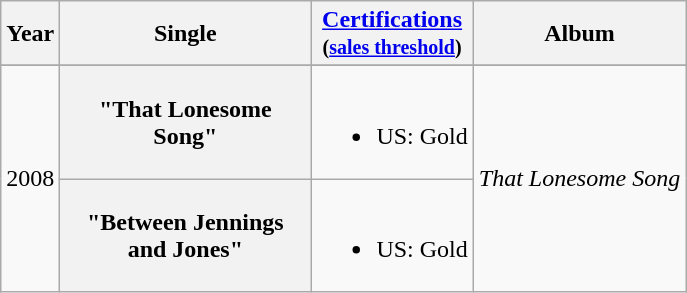<table class="wikitable plainrowheaders" style="text-align:center;">
<tr>
<th rowspan="1">Year</th>
<th rowspan="1" style="width:10em;">Single</th>
<th rowspan="1"><a href='#'>Certifications</a><br><small>(<a href='#'>sales threshold</a>)</small></th>
<th rowspan="1">Album</th>
</tr>
<tr style="font-size:smaller;">
</tr>
<tr>
<td rowspan="2">2008</td>
<th scope="row">"That Lonesome Song"</th>
<td><br><ul><li>US: Gold</li></ul></td>
<td rowspan="2" style="text-align:left;"><em>That Lonesome Song</em></td>
</tr>
<tr>
<th scope="row">"Between Jennings and Jones"</th>
<td><br><ul><li>US: Gold</li></ul></td>
</tr>
</table>
